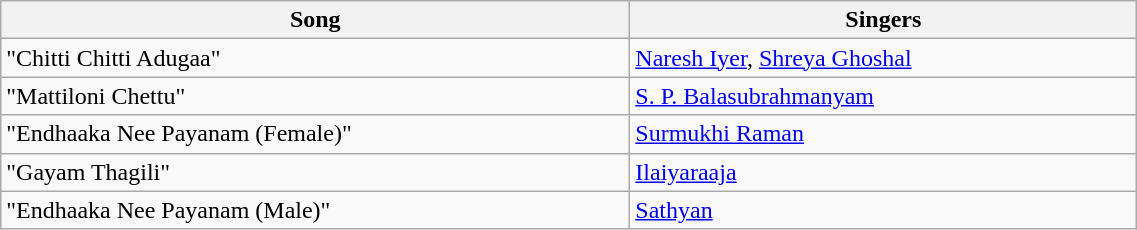<table class="wikitable" style="Width:60%">
<tr>
<th>Song</th>
<th>Singers</th>
</tr>
<tr>
<td>"Chitti Chitti Adugaa"</td>
<td><a href='#'>Naresh Iyer</a>, <a href='#'>Shreya Ghoshal</a></td>
</tr>
<tr>
<td>"Mattiloni Chettu"</td>
<td><a href='#'>S. P. Balasubrahmanyam</a></td>
</tr>
<tr>
<td>"Endhaaka Nee Payanam (Female)"</td>
<td><a href='#'>Surmukhi Raman</a></td>
</tr>
<tr>
<td>"Gayam Thagili"</td>
<td><a href='#'>Ilaiyaraaja</a></td>
</tr>
<tr>
<td>"Endhaaka Nee Payanam (Male)"</td>
<td><a href='#'>Sathyan</a></td>
</tr>
</table>
